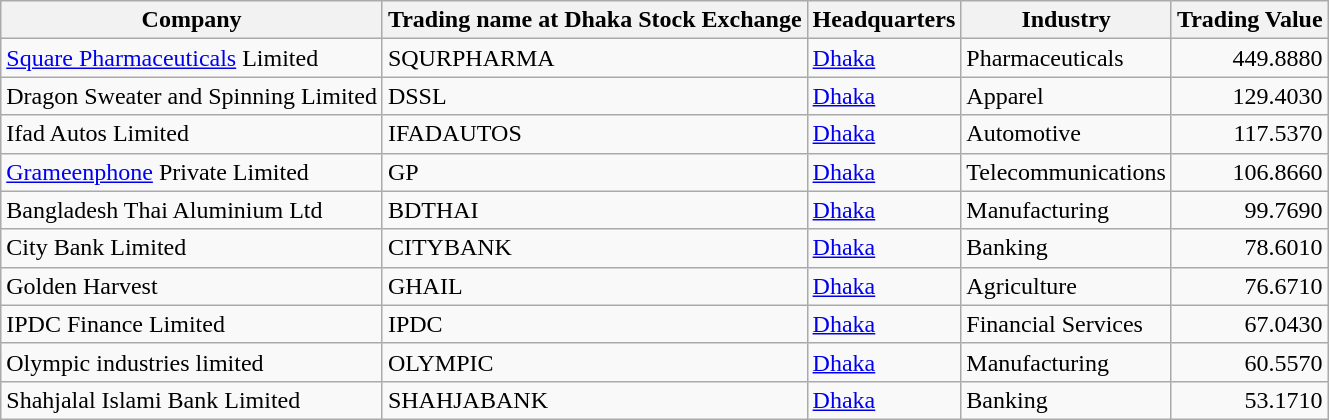<table class="wikitable sortable static-row-numbers static-row-header-text">
<tr>
<th>Company</th>
<th>Trading name at Dhaka Stock Exchange</th>
<th>Headquarters</th>
<th>Industry</th>
<th>Trading Value</th>
</tr>
<tr>
<td><a href='#'>Square Pharmaceuticals</a> Limited</td>
<td>SQURPHARMA</td>
<td><a href='#'>Dhaka</a></td>
<td>Pharmaceuticals</td>
<td align="right">449.8880</td>
</tr>
<tr>
<td>Dragon Sweater and Spinning Limited</td>
<td>DSSL</td>
<td><a href='#'>Dhaka</a></td>
<td>Apparel</td>
<td align="right">129.4030</td>
</tr>
<tr>
<td>Ifad Autos Limited</td>
<td>IFADAUTOS</td>
<td><a href='#'>Dhaka</a></td>
<td>Automotive</td>
<td align="right">117.5370</td>
</tr>
<tr>
<td><a href='#'>Grameenphone</a> Private Limited</td>
<td>GP</td>
<td><a href='#'>Dhaka</a></td>
<td>Telecommunications</td>
<td align="right">106.8660</td>
</tr>
<tr>
<td>Bangladesh Thai Aluminium Ltd</td>
<td>BDTHAI</td>
<td><a href='#'>Dhaka</a></td>
<td>Manufacturing</td>
<td align="right">99.7690</td>
</tr>
<tr>
<td>City Bank Limited</td>
<td>CITYBANK</td>
<td><a href='#'>Dhaka</a></td>
<td>Banking</td>
<td align="right">78.6010</td>
</tr>
<tr>
<td>Golden Harvest</td>
<td>GHAIL</td>
<td><a href='#'>Dhaka</a></td>
<td>Agriculture</td>
<td align="right">76.6710</td>
</tr>
<tr>
<td>IPDC Finance Limited</td>
<td>IPDC</td>
<td><a href='#'>Dhaka</a></td>
<td>Financial Services</td>
<td align="right">67.0430</td>
</tr>
<tr>
<td>Olympic industries limited</td>
<td>OLYMPIC</td>
<td><a href='#'>Dhaka</a></td>
<td>Manufacturing</td>
<td align="right">60.5570</td>
</tr>
<tr>
<td>Shahjalal Islami Bank Limited</td>
<td>SHAHJABANK</td>
<td><a href='#'>Dhaka</a></td>
<td>Banking</td>
<td align="right">53.1710</td>
</tr>
</table>
